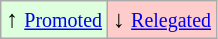<table class="wikitable" align="center">
<tr>
<td style="background:#ddffdd">↑ <small><a href='#'>Promoted</a></small></td>
<td style="background:#ffcccc">↓ <small><a href='#'>Relegated</a></small></td>
</tr>
</table>
